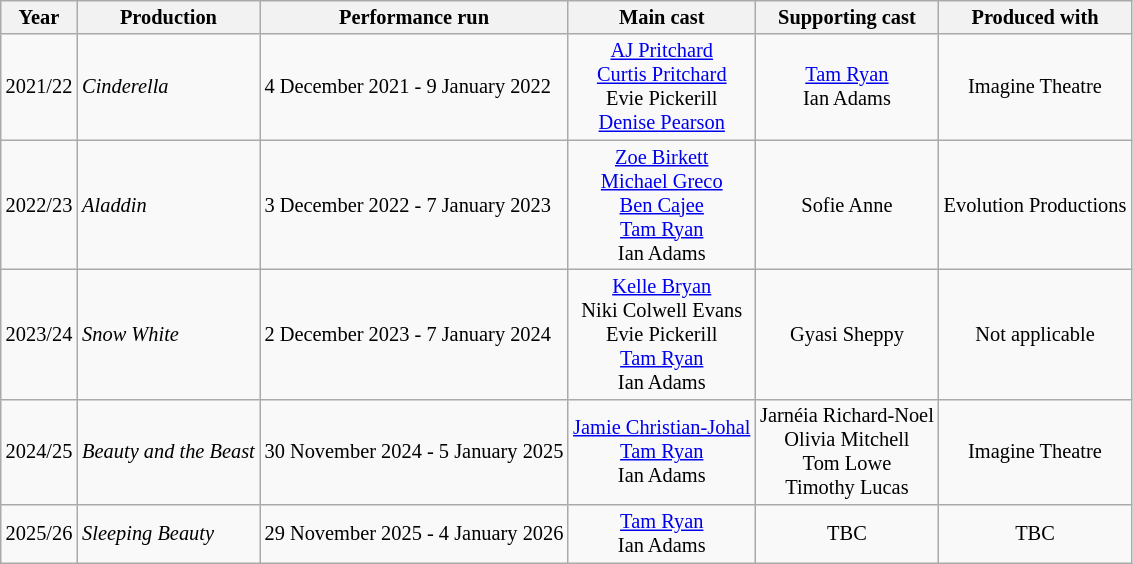<table class="wikitable" style="font-size:85%" width:90%;>
<tr>
<th>Year</th>
<th>Production</th>
<th>Performance run</th>
<th>Main cast</th>
<th>Supporting cast</th>
<th>Produced with</th>
</tr>
<tr>
<td>2021/22</td>
<td><em>Cinderella</em></td>
<td>4 December 2021 - 9 January 2022</td>
<td align="center"><a href='#'>AJ Pritchard</a><br><a href='#'>Curtis Pritchard</a><br>Evie Pickerill<br><a href='#'>Denise Pearson</a></td>
<td align="center"><a href='#'>Tam Ryan</a><br>Ian Adams</td>
<td align="center">Imagine Theatre</td>
</tr>
<tr>
<td>2022/23</td>
<td><em>Aladdin</em> </td>
<td>3 December 2022 - 7 January 2023</td>
<td align="center"><a href='#'>Zoe Birkett</a><br><a href='#'>Michael Greco</a><br><a href='#'>Ben Cajee</a><br><a href='#'>Tam Ryan</a><br>Ian Adams</td>
<td align="center">Sofie Anne</td>
<td align="center">Evolution Productions</td>
</tr>
<tr>
<td>2023/24</td>
<td><em>Snow White</em></td>
<td>2 December 2023 - 7 January 2024</td>
<td align="center"><a href='#'>Kelle Bryan</a><br>Niki Colwell Evans<br>Evie Pickerill<br><a href='#'>Tam Ryan</a><br>Ian Adams</td>
<td align="center">Gyasi Sheppy</td>
<td align="center">Not applicable</td>
</tr>
<tr>
<td>2024/25</td>
<td><em>Beauty and the Beast</em></td>
<td>30 November 2024 - 5 January 2025</td>
<td align="center"><a href='#'>Jamie Christian-Johal</a><br><a href='#'>Tam Ryan</a><br>Ian Adams</td>
<td align="center">Jarnéia Richard-Noel<br>Olivia Mitchell<br>Tom Lowe<br>Timothy Lucas</td>
<td align="center">Imagine Theatre</td>
</tr>
<tr>
<td>2025/26</td>
<td><em>Sleeping Beauty</em> </td>
<td>29 November 2025 - 4 January 2026</td>
<td align="center"><a href='#'>Tam Ryan</a><br>Ian Adams</td>
<td align="center">TBC</td>
<td align="center">TBC</td>
</tr>
</table>
